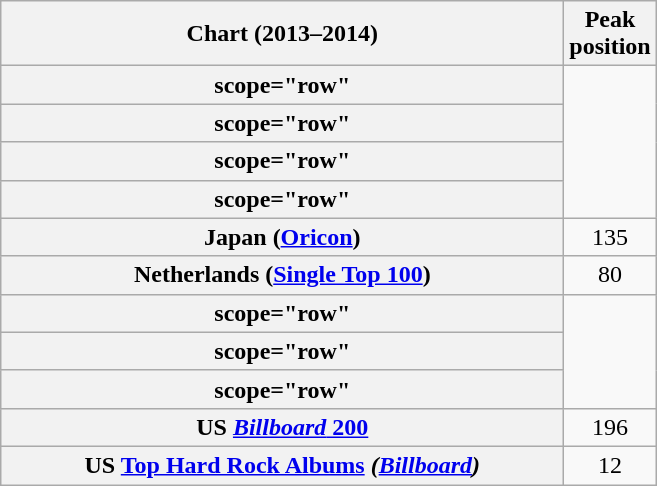<table class="wikitable sortable plainrowheaders">
<tr>
<th scope="col" style="width:23em;">Chart (2013–2014)</th>
<th scope="col" aligan="center">Peak<br>position</th>
</tr>
<tr>
<th>scope="row" </th>
</tr>
<tr>
<th>scope="row" </th>
</tr>
<tr>
<th>scope="row" </th>
</tr>
<tr>
<th>scope="row" </th>
</tr>
<tr>
<th scope="row">Japan (<a href='#'>Oricon</a>)</th>
<td style="text-align:center;">135</td>
</tr>
<tr>
<th scope="row">Netherlands (<a href='#'>Single Top 100</a>)</th>
<td style="text-align:center;">80</td>
</tr>
<tr>
<th>scope="row" </th>
</tr>
<tr>
<th>scope="row" </th>
</tr>
<tr>
<th>scope="row" </th>
</tr>
<tr>
<th scope="row">US <a href='#'><em>Billboard</em> 200</a></th>
<td style="text-align:center;">196</td>
</tr>
<tr>
<th scope="row">US <a href='#'>Top Hard Rock Albums</a> <em>(<a href='#'>Billboard</a>)</em></th>
<td style="text-align:center;">12</td>
</tr>
</table>
